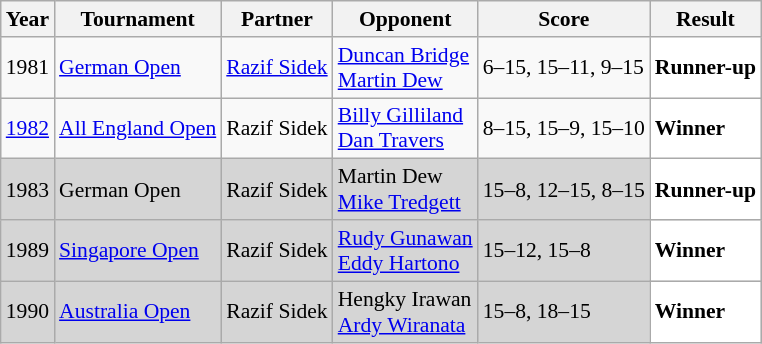<table class="sortable wikitable" style="font-size: 90%;">
<tr>
<th>Year</th>
<th>Tournament</th>
<th>Partner</th>
<th>Opponent</th>
<th>Score</th>
<th>Result</th>
</tr>
<tr>
<td align="center">1981</td>
<td align="left"><a href='#'>German Open</a></td>
<td align="left"> <a href='#'>Razif Sidek</a></td>
<td align="left"> <a href='#'>Duncan Bridge</a> <br>  <a href='#'>Martin Dew</a></td>
<td align="left">6–15, 15–11, 9–15</td>
<td style="text-align:left; background:white"> <strong>Runner-up</strong></td>
</tr>
<tr>
<td align="center"><a href='#'>1982</a></td>
<td align="left"><a href='#'>All England Open</a></td>
<td align="left"> Razif Sidek</td>
<td align="left"> <a href='#'>Billy Gilliland</a> <br>  <a href='#'>Dan Travers</a></td>
<td align="left">8–15, 15–9, 15–10</td>
<td style="text-align:left; background:white"> <strong>Winner</strong></td>
</tr>
<tr style="background:#D5D5D5">
<td align="center">1983</td>
<td align="left">German Open</td>
<td align="left"> Razif Sidek</td>
<td align="left"> Martin Dew <br>  <a href='#'>Mike Tredgett</a></td>
<td align="left">15–8, 12–15, 8–15</td>
<td style="text-align:left; background:white"> <strong>Runner-up</strong></td>
</tr>
<tr style="background:#D5D5D5">
<td align="center">1989</td>
<td align="left"><a href='#'>Singapore Open</a></td>
<td align="left"> Razif Sidek</td>
<td align="left"> <a href='#'>Rudy Gunawan</a> <br>  <a href='#'>Eddy Hartono</a></td>
<td align="left">15–12, 15–8</td>
<td style="text-align:left; background:white"> <strong>Winner</strong></td>
</tr>
<tr style="background:#D5D5D5">
<td align="center">1990</td>
<td align="left"><a href='#'>Australia Open</a></td>
<td align="left"> Razif Sidek</td>
<td align="left"> Hengky Irawan <br>  <a href='#'>Ardy Wiranata</a></td>
<td align="left">15–8, 18–15</td>
<td style="text-align:left; background:white"> <strong>Winner</strong></td>
</tr>
</table>
